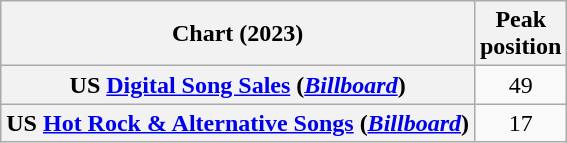<table class="wikitable sortable plainrowheaders" style="text-align:center">
<tr>
<th>Chart (2023)</th>
<th>Peak<br>position</th>
</tr>
<tr>
<th scope="row">US <a href='#'>Digital Song Sales</a> (<em><a href='#'>Billboard</a></em>)</th>
<td>49</td>
</tr>
<tr>
<th scope="row">US <a href='#'>Hot Rock & Alternative Songs</a> (<em><a href='#'>Billboard</a></em>)</th>
<td>17</td>
</tr>
</table>
